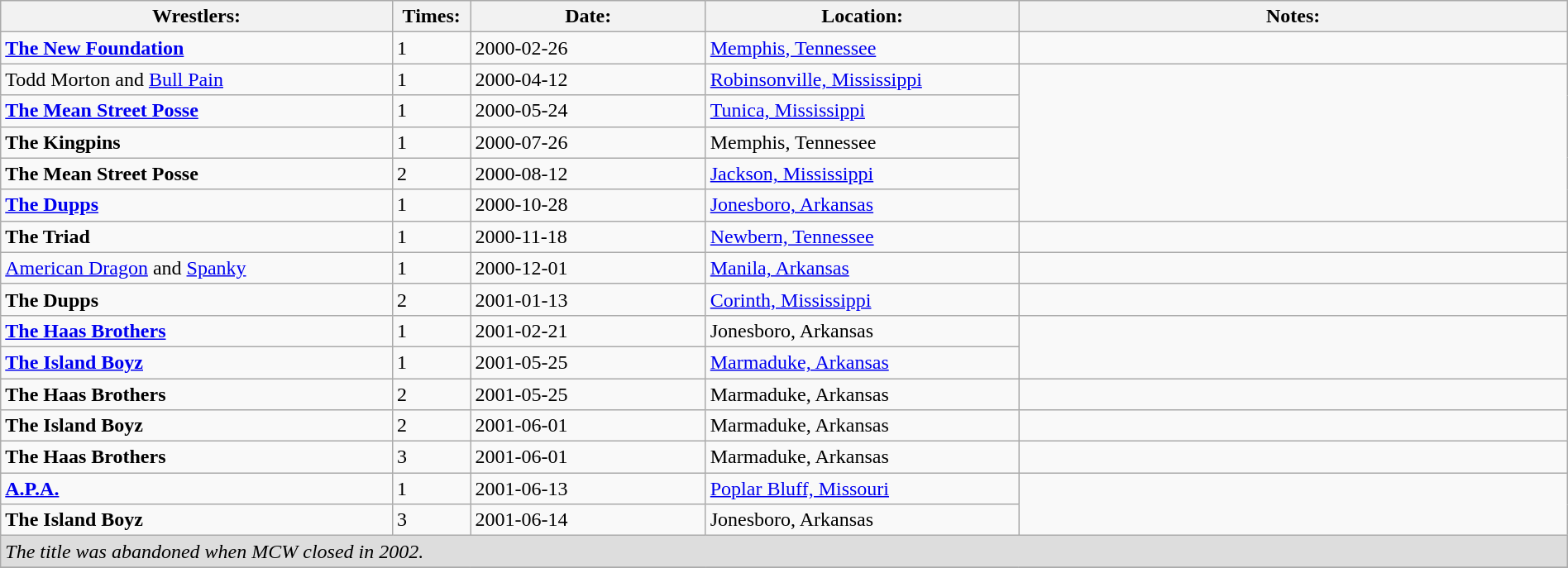<table class="wikitable" width=100%>
<tr>
<th width=25%>Wrestlers:</th>
<th width=5%>Times:</th>
<th width=15%>Date:</th>
<th width=20%>Location:</th>
<th width=35%>Notes:</th>
</tr>
<tr>
<td><strong><a href='#'>The New Foundation</a></strong><br></td>
<td>1</td>
<td>2000-02-26</td>
<td><a href='#'>Memphis, Tennessee</a></td>
<td></td>
</tr>
<tr>
<td>Todd Morton and <a href='#'>Bull Pain</a></td>
<td>1</td>
<td>2000-04-12</td>
<td><a href='#'>Robinsonville, Mississippi</a></td>
</tr>
<tr>
<td><strong><a href='#'>The Mean Street Posse</a></strong><br></td>
<td>1</td>
<td>2000-05-24</td>
<td><a href='#'>Tunica, Mississippi</a></td>
</tr>
<tr>
<td><strong>The Kingpins</strong><br></td>
<td>1</td>
<td>2000-07-26</td>
<td>Memphis, Tennessee</td>
</tr>
<tr>
<td><strong>The Mean Street Posse</strong></td>
<td>2</td>
<td>2000-08-12</td>
<td><a href='#'>Jackson, Mississippi</a></td>
</tr>
<tr>
<td><strong><a href='#'>The Dupps</a></strong><br></td>
<td>1</td>
<td>2000-10-28</td>
<td><a href='#'>Jonesboro, Arkansas</a></td>
</tr>
<tr>
<td><strong>The Triad</strong><br></td>
<td>1</td>
<td>2000-11-18</td>
<td><a href='#'>Newbern, Tennessee</a></td>
<td></td>
</tr>
<tr>
<td><a href='#'>American Dragon</a> and <a href='#'>Spanky</a></td>
<td>1</td>
<td>2000-12-01</td>
<td><a href='#'>Manila, Arkansas</a></td>
</tr>
<tr>
<td><strong>The Dupps</strong></td>
<td>2</td>
<td>2001-01-13</td>
<td><a href='#'>Corinth, Mississippi</a></td>
<td></td>
</tr>
<tr>
<td><strong><a href='#'>The Haas Brothers</a></strong><br></td>
<td>1</td>
<td>2001-02-21</td>
<td>Jonesboro, Arkansas</td>
</tr>
<tr>
<td><strong><a href='#'>The Island Boyz</a></strong><br></td>
<td>1</td>
<td>2001-05-25</td>
<td><a href='#'>Marmaduke, Arkansas</a></td>
</tr>
<tr>
<td><strong>The Haas Brothers</strong></td>
<td>2</td>
<td>2001-05-25</td>
<td>Marmaduke, Arkansas</td>
<td></td>
</tr>
<tr>
<td><strong>The Island Boyz</strong></td>
<td>2</td>
<td>2001-06-01</td>
<td>Marmaduke, Arkansas</td>
</tr>
<tr>
<td><strong>The Haas Brothers</strong></td>
<td>3</td>
<td>2001-06-01</td>
<td>Marmaduke, Arkansas</td>
<td></td>
</tr>
<tr>
<td><strong><a href='#'>A.P.A.</a></strong><br></td>
<td>1</td>
<td>2001-06-13</td>
<td><a href='#'>Poplar Bluff, Missouri</a></td>
</tr>
<tr>
<td><strong>The Island Boyz</strong></td>
<td>3</td>
<td>2001-06-14</td>
<td>Jonesboro, Arkansas</td>
</tr>
<tr>
<td style="background: #dddddd;" colspan=5><em>The title was abandoned when MCW closed in 2002.</em></td>
</tr>
<tr>
</tr>
</table>
